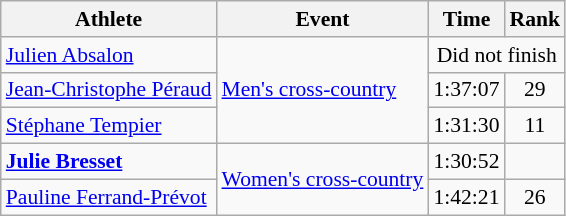<table class="wikitable" style="font-size:90%">
<tr>
<th>Athlete</th>
<th>Event</th>
<th>Time</th>
<th>Rank</th>
</tr>
<tr align=center>
<td align=left><a href='#'>Julien Absalon</a></td>
<td align=left rowspan=3><a href='#'>Men's cross-country</a></td>
<td colspan=2>Did not finish</td>
</tr>
<tr align=center>
<td align=left><a href='#'>Jean-Christophe Péraud</a></td>
<td>1:37:07</td>
<td>29</td>
</tr>
<tr align=center>
<td align=left><a href='#'>Stéphane Tempier</a></td>
<td>1:31:30</td>
<td>11</td>
</tr>
<tr align=center>
<td align=left><strong><a href='#'>Julie Bresset</a></strong></td>
<td align=left rowspan=2><a href='#'>Women's cross-country</a></td>
<td>1:30:52</td>
<td></td>
</tr>
<tr align=center>
<td align=left><a href='#'>Pauline Ferrand-Prévot</a></td>
<td>1:42:21</td>
<td>26</td>
</tr>
</table>
